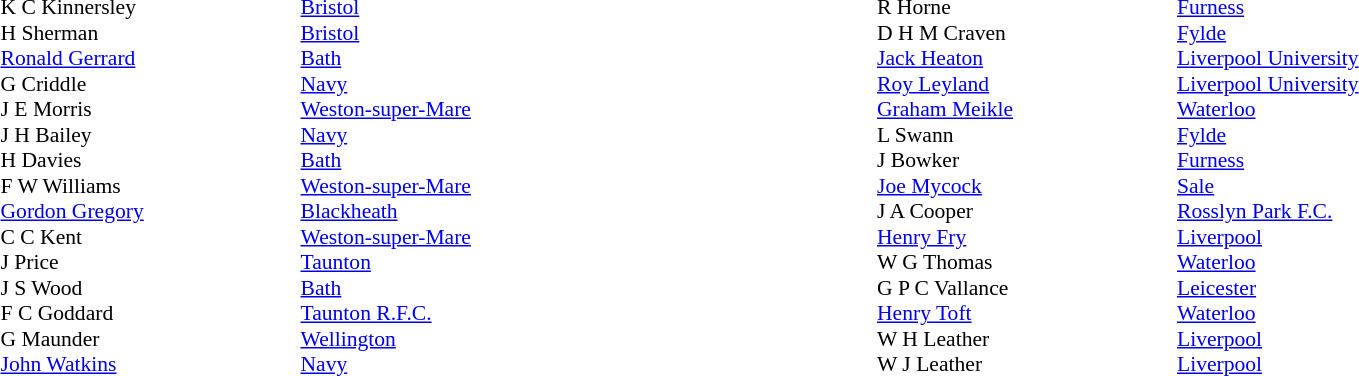<table width="80%">
<tr>
<td valign="top" width="50%"><br><table style="font-size: 90%" cellspacing="0" cellpadding="0">
<tr>
<th width="20"></th>
<th width="200"></th>
</tr>
<tr>
<td></td>
<td>K C Kinnersley</td>
<td><a href='#'>Bristol</a></td>
</tr>
<tr>
<td></td>
<td>H Sherman</td>
<td><a href='#'>Bristol</a></td>
</tr>
<tr>
<td></td>
<td><a href='#'>Ronald Gerrard</a></td>
<td><a href='#'>Bath</a></td>
</tr>
<tr>
<td></td>
<td>G Criddle</td>
<td><a href='#'>Navy</a></td>
</tr>
<tr>
<td></td>
<td>J E Morris</td>
<td><a href='#'>Weston-super-Mare</a></td>
</tr>
<tr>
<td></td>
<td>J H Bailey</td>
<td><a href='#'>Navy</a></td>
</tr>
<tr>
<td></td>
<td>H Davies</td>
<td><a href='#'>Bath</a></td>
</tr>
<tr>
<td></td>
<td>F W Williams</td>
<td><a href='#'>Weston-super-Mare</a></td>
</tr>
<tr>
<td></td>
<td><a href='#'>Gordon Gregory</a></td>
<td><a href='#'>Blackheath</a></td>
</tr>
<tr>
<td></td>
<td>C C Kent</td>
<td><a href='#'>Weston-super-Mare</a></td>
</tr>
<tr>
<td></td>
<td>J Price</td>
<td><a href='#'>Taunton</a></td>
</tr>
<tr>
<td></td>
<td>J S Wood</td>
<td><a href='#'>Bath</a></td>
</tr>
<tr>
<td></td>
<td>F C Goddard</td>
<td><a href='#'>Taunton R.F.C.</a></td>
</tr>
<tr>
<td></td>
<td>G Maunder</td>
<td><a href='#'>Wellington</a></td>
</tr>
<tr>
<td></td>
<td><a href='#'>John Watkins</a></td>
<td><a href='#'>Navy</a></td>
</tr>
<tr>
</tr>
</table>
</td>
<td valign="top" width="50%"><br><table style="font-size: 90%" cellspacing="0" cellpadding="0" align="center">
<tr>
<th width="20"></th>
<th width="200"></th>
</tr>
<tr>
<td></td>
<td>R Horne</td>
<td><a href='#'>Furness</a></td>
</tr>
<tr>
<td></td>
<td>D H M Craven</td>
<td><a href='#'>Fylde</a></td>
</tr>
<tr>
<td></td>
<td><a href='#'>Jack Heaton</a></td>
<td><a href='#'>Liverpool University</a></td>
</tr>
<tr>
<td></td>
<td><a href='#'>Roy Leyland</a></td>
<td><a href='#'>Liverpool University</a></td>
</tr>
<tr>
<td></td>
<td><a href='#'>Graham Meikle</a></td>
<td><a href='#'>Waterloo</a></td>
</tr>
<tr>
<td></td>
<td>L Swann</td>
<td><a href='#'>Fylde</a></td>
</tr>
<tr>
<td></td>
<td>J Bowker</td>
<td><a href='#'>Furness</a></td>
</tr>
<tr>
<td></td>
<td><a href='#'>Joe Mycock</a></td>
<td><a href='#'>Sale</a></td>
</tr>
<tr>
<td></td>
<td>J A Cooper</td>
<td><a href='#'>Rosslyn Park F.C.</a></td>
</tr>
<tr>
<td></td>
<td><a href='#'>Henry Fry</a></td>
<td><a href='#'>Liverpool</a></td>
</tr>
<tr>
<td></td>
<td>W G Thomas</td>
<td><a href='#'>Waterloo</a></td>
</tr>
<tr>
<td></td>
<td>G P C Vallance</td>
<td><a href='#'>Leicester</a></td>
</tr>
<tr>
<td></td>
<td><a href='#'>Henry Toft</a></td>
<td><a href='#'>Waterloo</a></td>
</tr>
<tr>
<td></td>
<td>W H Leather</td>
<td><a href='#'>Liverpool</a></td>
</tr>
<tr>
<td></td>
<td>W J Leather</td>
<td><a href='#'>Liverpool</a></td>
</tr>
<tr>
</tr>
</table>
</td>
</tr>
</table>
